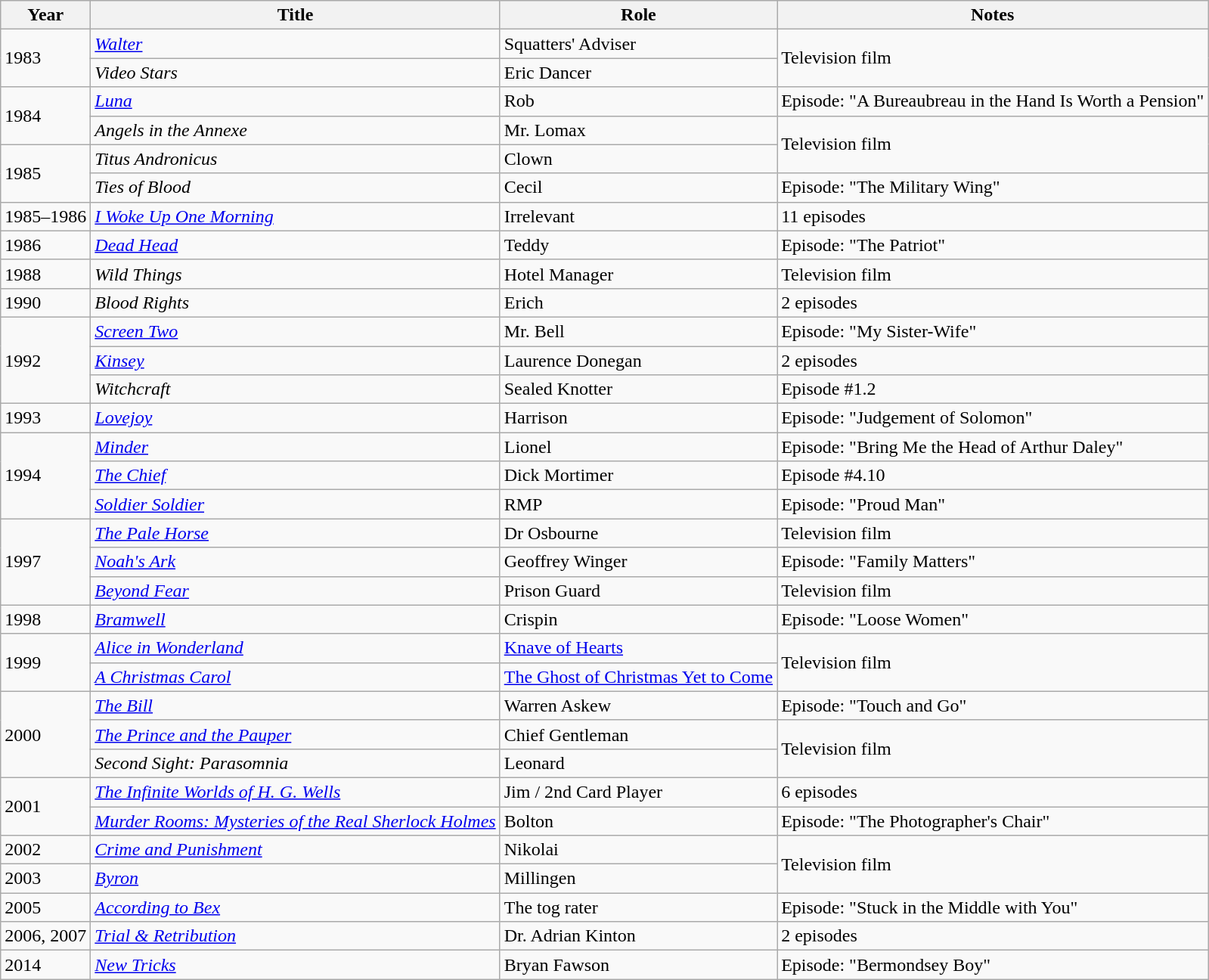<table class="wikitable sortable">
<tr>
<th>Year</th>
<th>Title</th>
<th>Role</th>
<th>Notes</th>
</tr>
<tr>
<td rowspan="2">1983</td>
<td><a href='#'><em>Walter</em></a></td>
<td>Squatters' Adviser</td>
<td rowspan="2">Television film</td>
</tr>
<tr>
<td><em>Video Stars</em></td>
<td>Eric Dancer</td>
</tr>
<tr>
<td rowspan="2">1984</td>
<td><a href='#'><em>Luna</em></a></td>
<td>Rob</td>
<td>Episode: "A Bureaubreau in the Hand Is Worth a Pension"</td>
</tr>
<tr>
<td><em>Angels in the Annexe</em></td>
<td>Mr. Lomax</td>
<td rowspan="2">Television film</td>
</tr>
<tr>
<td rowspan="2">1985</td>
<td><em>Titus Andronicus</em></td>
<td>Clown</td>
</tr>
<tr>
<td><em>Ties of Blood</em></td>
<td>Cecil</td>
<td>Episode: "The Military Wing"</td>
</tr>
<tr>
<td>1985–1986</td>
<td><em><a href='#'>I Woke Up One Morning</a></em></td>
<td>Irrelevant</td>
<td>11 episodes</td>
</tr>
<tr>
<td>1986</td>
<td><a href='#'><em>Dead Head</em></a></td>
<td>Teddy</td>
<td>Episode: "The Patriot"</td>
</tr>
<tr>
<td>1988</td>
<td><em>Wild Things</em></td>
<td>Hotel Manager</td>
<td>Television film</td>
</tr>
<tr>
<td>1990</td>
<td><em>Blood Rights</em></td>
<td>Erich</td>
<td>2 episodes</td>
</tr>
<tr>
<td rowspan="3">1992</td>
<td><em><a href='#'>Screen Two</a></em></td>
<td>Mr. Bell</td>
<td>Episode: "My Sister-Wife"</td>
</tr>
<tr>
<td><a href='#'><em>Kinsey</em></a></td>
<td>Laurence Donegan</td>
<td>2 episodes</td>
</tr>
<tr>
<td><em>Witchcraft</em></td>
<td>Sealed Knotter</td>
<td>Episode #1.2</td>
</tr>
<tr>
<td>1993</td>
<td><em><a href='#'>Lovejoy</a></em></td>
<td>Harrison</td>
<td>Episode: "Judgement of Solomon"</td>
</tr>
<tr>
<td rowspan="3">1994</td>
<td><a href='#'><em>Minder</em></a></td>
<td>Lionel</td>
<td>Episode: "Bring Me the Head of Arthur Daley"</td>
</tr>
<tr>
<td><a href='#'><em>The Chief</em></a></td>
<td>Dick Mortimer</td>
<td>Episode #4.10</td>
</tr>
<tr>
<td><em><a href='#'>Soldier Soldier</a></em></td>
<td>RMP</td>
<td>Episode: "Proud Man"</td>
</tr>
<tr>
<td rowspan="3">1997</td>
<td><a href='#'><em>The Pale Horse</em></a></td>
<td>Dr Osbourne</td>
<td>Television film</td>
</tr>
<tr>
<td><a href='#'><em>Noah's Ark</em></a></td>
<td>Geoffrey Winger</td>
<td>Episode: "Family Matters"</td>
</tr>
<tr>
<td><a href='#'><em>Beyond Fear</em></a></td>
<td>Prison Guard</td>
<td>Television film</td>
</tr>
<tr>
<td>1998</td>
<td><a href='#'><em>Bramwell</em></a></td>
<td>Crispin</td>
<td>Episode: "Loose Women"</td>
</tr>
<tr>
<td rowspan="2">1999</td>
<td><a href='#'><em>Alice in Wonderland</em></a></td>
<td><a href='#'>Knave of Hearts</a></td>
<td rowspan="2">Television film</td>
</tr>
<tr>
<td><a href='#'><em>A Christmas Carol</em></a></td>
<td><a href='#'>The Ghost of Christmas Yet to Come</a></td>
</tr>
<tr>
<td rowspan="3">2000</td>
<td><em><a href='#'>The Bill</a></em></td>
<td>Warren Askew</td>
<td>Episode: "Touch and Go"</td>
</tr>
<tr>
<td><a href='#'><em>The Prince and the Pauper</em></a></td>
<td>Chief Gentleman</td>
<td rowspan="2">Television film</td>
</tr>
<tr>
<td><em>Second Sight: Parasomnia</em></td>
<td>Leonard</td>
</tr>
<tr>
<td rowspan="2">2001</td>
<td><em><a href='#'>The Infinite Worlds of H. G. Wells</a></em></td>
<td>Jim / 2nd Card Player</td>
<td>6 episodes</td>
</tr>
<tr>
<td><em><a href='#'>Murder Rooms: Mysteries of the Real Sherlock Holmes</a></em></td>
<td>Bolton</td>
<td>Episode: "The Photographer's Chair"</td>
</tr>
<tr>
<td>2002</td>
<td><a href='#'><em>Crime and Punishment</em></a></td>
<td>Nikolai</td>
<td rowspan="2">Television film</td>
</tr>
<tr>
<td>2003</td>
<td><a href='#'><em>Byron</em></a></td>
<td>Millingen</td>
</tr>
<tr>
<td>2005</td>
<td><em><a href='#'>According to Bex</a></em></td>
<td>The tog rater</td>
<td>Episode: "Stuck in the Middle with You"</td>
</tr>
<tr>
<td>2006, 2007</td>
<td><em><a href='#'>Trial & Retribution</a></em></td>
<td>Dr. Adrian Kinton</td>
<td>2 episodes</td>
</tr>
<tr>
<td>2014</td>
<td><em><a href='#'>New Tricks</a></em></td>
<td>Bryan Fawson</td>
<td>Episode: "Bermondsey Boy"</td>
</tr>
</table>
